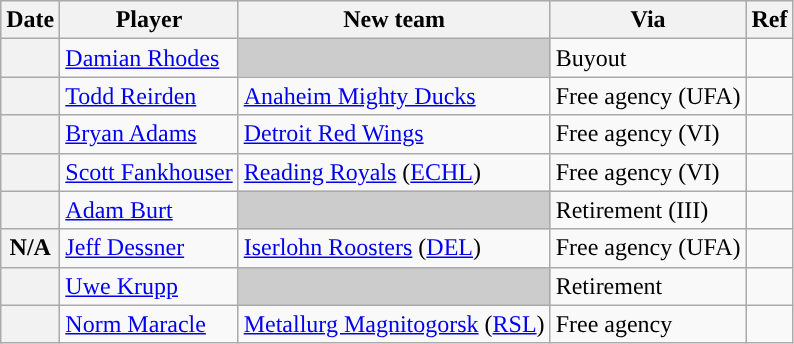<table class="wikitable plainrowheaders">
<tr style="background:#ddd; text-align:center;">
<th>Date</th>
<th>Player</th>
<th>New team</th>
<th>Via</th>
<th>Ref</th>
</tr>
<tr>
<th scope="row"></th>
<td><a href='#'>Damian Rhodes</a></td>
<td style="background:#ccc"></td>
<td>Buyout</td>
<td></td>
</tr>
<tr>
<th scope="row"></th>
<td><a href='#'>Todd Reirden</a></td>
<td><a href='#'>Anaheim Mighty Ducks</a></td>
<td>Free agency (UFA)</td>
<td></td>
</tr>
<tr>
<th scope="row"></th>
<td><a href='#'>Bryan Adams</a></td>
<td><a href='#'>Detroit Red Wings</a></td>
<td>Free agency (VI)</td>
<td></td>
</tr>
<tr>
<th scope="row"></th>
<td><a href='#'>Scott Fankhouser</a></td>
<td><a href='#'>Reading Royals</a> (<a href='#'>ECHL</a>)</td>
<td>Free agency (VI)</td>
<td></td>
</tr>
<tr>
<th scope="row"></th>
<td><a href='#'>Adam Burt</a></td>
<td style="background:#ccc"></td>
<td>Retirement (III)</td>
<td></td>
</tr>
<tr>
<th scope="row">N/A</th>
<td><a href='#'>Jeff Dessner</a></td>
<td><a href='#'>Iserlohn Roosters</a> (<a href='#'>DEL</a>)</td>
<td>Free agency (UFA)</td>
<td></td>
</tr>
<tr>
<th scope="row"></th>
<td><a href='#'>Uwe Krupp</a></td>
<td style="background:#ccc"></td>
<td>Retirement</td>
<td></td>
</tr>
<tr>
<th scope="row"></th>
<td><a href='#'>Norm Maracle</a></td>
<td><a href='#'>Metallurg Magnitogorsk</a> (<a href='#'>RSL</a>)</td>
<td>Free agency</td>
<td></td>
</tr>
</table>
